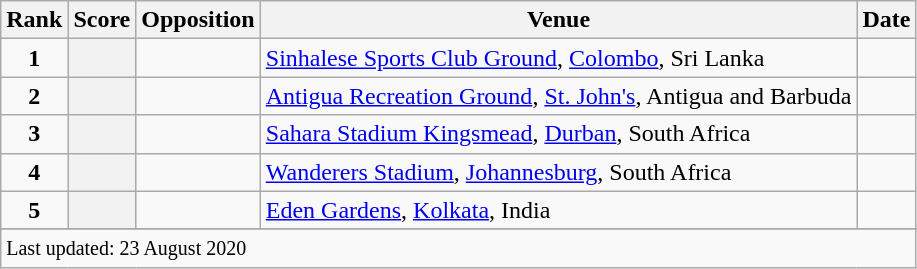<table class="wikitable plainrowheaders sortable">
<tr>
<th scope=col>Rank</th>
<th scope=col>Score</th>
<th scope=col>Opposition</th>
<th scope=col>Venue</th>
<th scope=col>Date</th>
</tr>
<tr>
<td align=center><strong>1</strong></td>
<th scope=row style=text-align:center;></th>
<td></td>
<td><a href='#'>Sinhalese Sports Club Ground</a>, <a href='#'>Colombo</a>, Sri Lanka</td>
<td></td>
</tr>
<tr>
<td align=center><strong>2</strong></td>
<th scope=row style=text-align:center;></th>
<td></td>
<td><a href='#'>Antigua Recreation Ground</a>, <a href='#'>St. John's</a>, Antigua and Barbuda</td>
<td></td>
</tr>
<tr>
<td align=center><strong>3</strong></td>
<th scope=row style=text-align:center;></th>
<td></td>
<td><a href='#'>Sahara Stadium Kingsmead</a>, <a href='#'>Durban</a>, South Africa</td>
<td></td>
</tr>
<tr>
<td align=center><strong>4</strong></td>
<th scope=row style=text-align:center;></th>
<td></td>
<td><a href='#'>Wanderers Stadium</a>, <a href='#'>Johannesburg</a>, South Africa</td>
<td></td>
</tr>
<tr>
<td align=center><strong>5</strong></td>
<th scope=row style=text-align:center;></th>
<td></td>
<td><a href='#'>Eden Gardens</a>, <a href='#'>Kolkata</a>, India</td>
<td></td>
</tr>
<tr>
</tr>
<tr class=sortbottom>
<td colspan=5><small>Last updated: 23 August 2020</small></td>
</tr>
</table>
